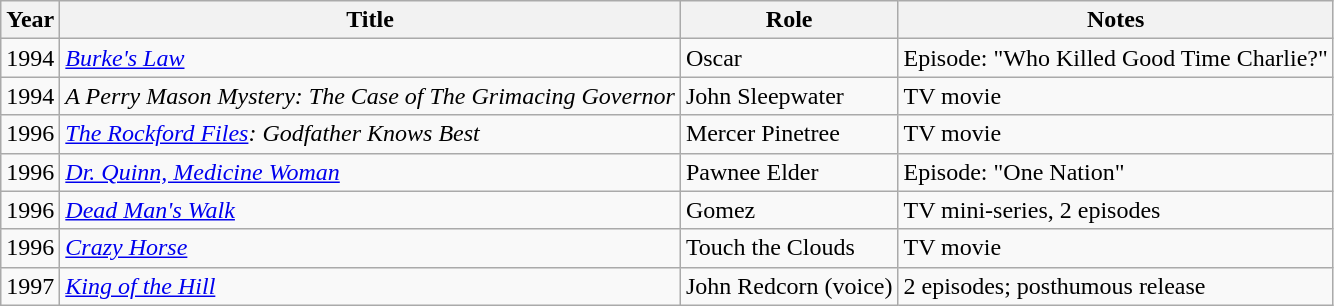<table class="wikitable">
<tr>
<th>Year</th>
<th>Title</th>
<th>Role</th>
<th>Notes</th>
</tr>
<tr>
<td>1994</td>
<td><em><a href='#'>Burke's Law</a></em></td>
<td>Oscar</td>
<td>Episode: "Who Killed Good Time Charlie?"</td>
</tr>
<tr>
<td>1994</td>
<td><em>A Perry Mason Mystery: The Case of The Grimacing Governor</em></td>
<td>John Sleepwater</td>
<td>TV movie</td>
</tr>
<tr>
<td>1996</td>
<td><em><a href='#'>The Rockford Files</a>: Godfather Knows Best</em></td>
<td>Mercer Pinetree</td>
<td>TV movie</td>
</tr>
<tr>
<td>1996</td>
<td><em><a href='#'>Dr. Quinn, Medicine Woman</a></em></td>
<td>Pawnee Elder</td>
<td>Episode: "One Nation"</td>
</tr>
<tr>
<td>1996</td>
<td><em><a href='#'>Dead Man's Walk</a></em></td>
<td>Gomez</td>
<td>TV mini-series, 2 episodes</td>
</tr>
<tr>
<td>1996</td>
<td><em><a href='#'>Crazy Horse</a></em></td>
<td>Touch the Clouds</td>
<td>TV movie</td>
</tr>
<tr>
<td>1997</td>
<td><em><a href='#'>King of the Hill</a></em></td>
<td>John Redcorn (voice)</td>
<td>2 episodes; posthumous release</td>
</tr>
</table>
